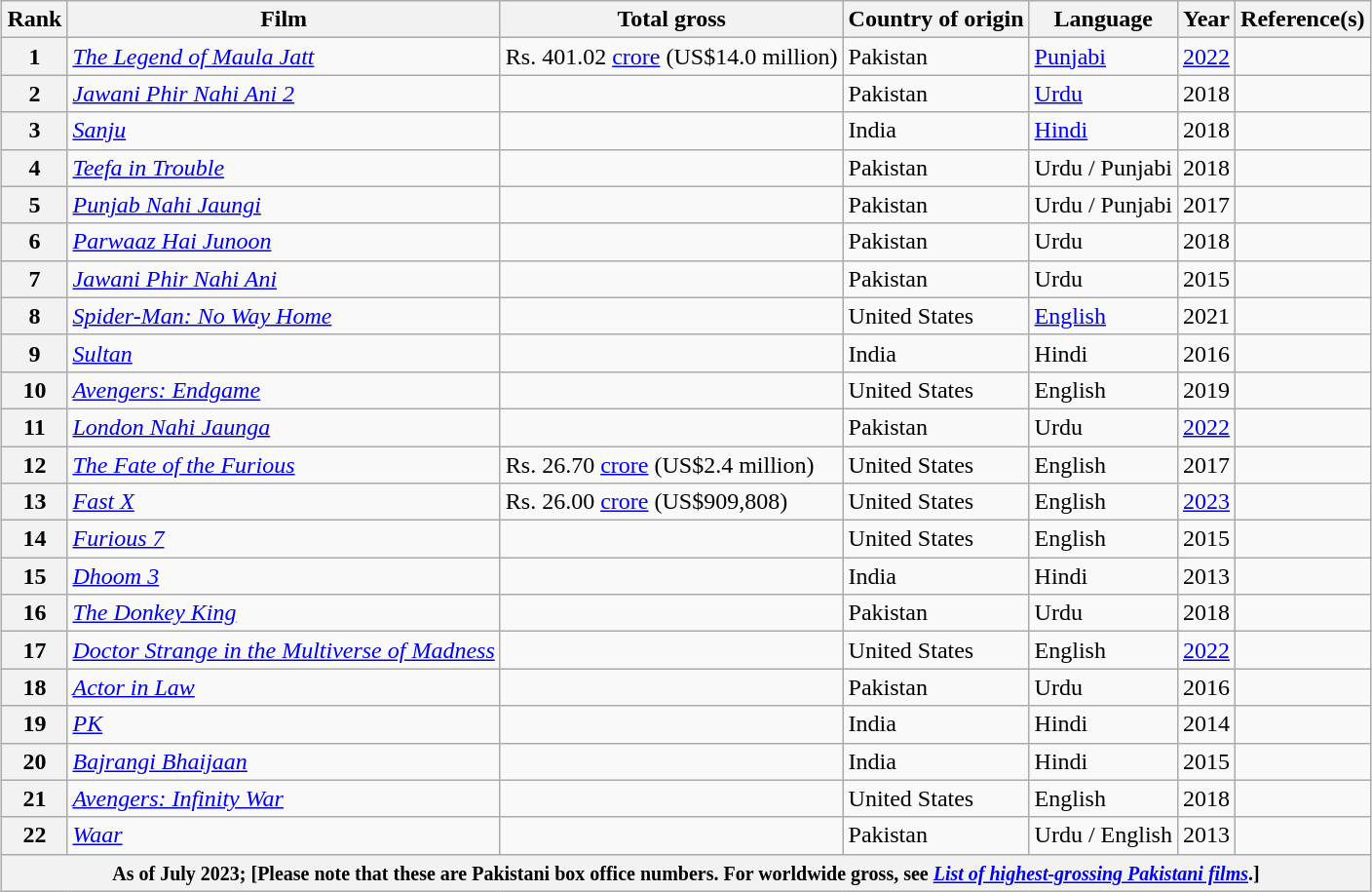<table class="wikitable sortable plainrowheaders" style="margin:auto; margin:auto;">
<tr>
<th scope="col">Rank</th>
<th scope="col">Film</th>
<th scope="col">Total gross</th>
<th scope="col">Country of origin</th>
<th scope="col">Language</th>
<th scope="col">Year</th>
<th class="unsortable">Reference(s)</th>
</tr>
<tr>
<th>1</th>
<td><em><a href='#'>The Legend of Maula Jatt</a></em></td>
<td>Rs. 401.02 <a href='#'>crore</a> (US$14.0 million)</td>
<td>Pakistan</td>
<td><a href='#'>Punjabi</a></td>
<td><a href='#'>2022</a></td>
<td></td>
</tr>
<tr>
<th>2</th>
<td><em><a href='#'>Jawani Phir Nahi Ani 2</a></em></td>
<td></td>
<td>Pakistan</td>
<td><a href='#'>Urdu</a></td>
<td>2018</td>
<td></td>
</tr>
<tr>
<th>3</th>
<td><em><a href='#'>Sanju</a></em></td>
<td></td>
<td>India</td>
<td><a href='#'>Hindi</a></td>
<td>2018</td>
<td></td>
</tr>
<tr>
<th>4</th>
<td><em><a href='#'>Teefa in Trouble</a></em></td>
<td></td>
<td>Pakistan</td>
<td>Urdu / Punjabi</td>
<td>2018</td>
<td></td>
</tr>
<tr>
<th>5</th>
<td><em><a href='#'>Punjab Nahi Jaungi</a></em></td>
<td></td>
<td>Pakistan</td>
<td>Urdu / Punjabi</td>
<td>2017</td>
<td></td>
</tr>
<tr>
<th>6</th>
<td><em><a href='#'>Parwaaz Hai Junoon</a></em></td>
<td></td>
<td>Pakistan</td>
<td>Urdu</td>
<td>2018</td>
<td></td>
</tr>
<tr>
<th>7</th>
<td><em><a href='#'>Jawani Phir Nahi Ani</a></em></td>
<td></td>
<td>Pakistan</td>
<td>Urdu</td>
<td>2015</td>
<td></td>
</tr>
<tr>
<th>8</th>
<td><em><a href='#'>Spider-Man: No Way Home</a></em></td>
<td></td>
<td>United States</td>
<td><a href='#'>English</a></td>
<td>2021</td>
<td></td>
</tr>
<tr>
<th>9</th>
<td><em><a href='#'>Sultan</a></em></td>
<td></td>
<td>India</td>
<td>Hindi</td>
<td>2016</td>
<td></td>
</tr>
<tr>
<th>10</th>
<td><em><a href='#'>Avengers: Endgame</a></em></td>
<td></td>
<td>United States</td>
<td>English</td>
<td>2019</td>
<td></td>
</tr>
<tr>
<th>11</th>
<td><em><a href='#'>London Nahi Jaunga</a></em></td>
<td></td>
<td>Pakistan</td>
<td>Urdu</td>
<td><a href='#'>2022</a></td>
<td></td>
</tr>
<tr>
<th>12</th>
<td><em><a href='#'>The Fate of the Furious</a></em></td>
<td>Rs. 26.70 <a href='#'>crore</a> (US$2.4 million)</td>
<td>United States</td>
<td>English</td>
<td>2017</td>
<td></td>
</tr>
<tr>
<th>13</th>
<td><em><a href='#'>Fast X</a></em></td>
<td>Rs. 26.00 <a href='#'>crore</a> (US$909,808)</td>
<td>United States</td>
<td>English</td>
<td><a href='#'>2023</a></td>
<td></td>
</tr>
<tr>
<th>14</th>
<td><em><a href='#'>Furious 7</a></em></td>
<td></td>
<td>United States</td>
<td>English</td>
<td>2015</td>
<td></td>
</tr>
<tr>
<th>15</th>
<td><em><a href='#'>Dhoom 3</a></em></td>
<td></td>
<td>India</td>
<td>Hindi</td>
<td>2013</td>
<td></td>
</tr>
<tr>
<th>16</th>
<td><em><a href='#'>The Donkey King</a></em></td>
<td></td>
<td>Pakistan</td>
<td>Urdu</td>
<td>2018</td>
<td></td>
</tr>
<tr>
<th>17</th>
<td><em><a href='#'>Doctor Strange in the Multiverse of Madness</a></em></td>
<td></td>
<td>United States</td>
<td>English</td>
<td><a href='#'>2022</a></td>
<td></td>
</tr>
<tr>
<th>18</th>
<td><em><a href='#'>Actor in Law</a></em></td>
<td></td>
<td>Pakistan</td>
<td>Urdu</td>
<td>2016</td>
<td></td>
</tr>
<tr>
<th>19</th>
<td><em><a href='#'>PK</a></em></td>
<td></td>
<td>India</td>
<td>Hindi</td>
<td>2014</td>
<td></td>
</tr>
<tr>
<th>20</th>
<td><em><a href='#'>Bajrangi Bhaijaan</a></em></td>
<td></td>
<td>India</td>
<td>Hindi</td>
<td>2015</td>
<td></td>
</tr>
<tr>
<th>21</th>
<td><em><a href='#'>Avengers: Infinity War</a></em></td>
<td></td>
<td>United States</td>
<td>English</td>
<td>2018</td>
<td></td>
</tr>
<tr>
<th>22</th>
<td><em><a href='#'>Waar</a></em></td>
<td></td>
<td>Pakistan</td>
<td>Urdu / English</td>
<td>2013</td>
<td></td>
</tr>
<tr>
<th colspan="7"><small>As of July 2023; [Please note that these are Pakistani box office numbers. For worldwide gross, see <strong><em><a href='#'>List of highest-grossing Pakistani films</a></em></strong>.]</small></th>
</tr>
</table>
